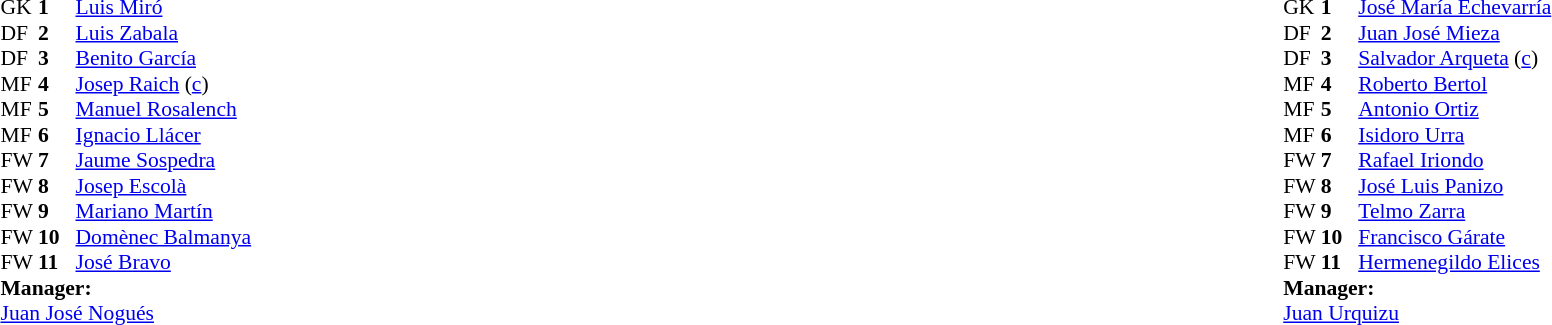<table width="100%">
<tr>
<td valign="top" width="50%"><br><table style="font-size: 90%" cellspacing="0" cellpadding="0">
<tr>
<td colspan="4"></td>
</tr>
<tr>
<th width="25"></th>
<th width="25"></th>
</tr>
<tr>
<td>GK</td>
<td><strong>1</strong></td>
<td> <a href='#'>Luis Miró</a></td>
</tr>
<tr>
<td>DF</td>
<td><strong>2</strong></td>
<td> <a href='#'>Luis Zabala</a></td>
</tr>
<tr>
<td>DF</td>
<td><strong>3</strong></td>
<td> <a href='#'>Benito García</a></td>
</tr>
<tr>
<td>MF</td>
<td><strong>4</strong></td>
<td> <a href='#'>Josep Raich</a> (<a href='#'>c</a>)</td>
</tr>
<tr>
<td>MF</td>
<td><strong>5</strong></td>
<td> <a href='#'>Manuel Rosalench</a></td>
</tr>
<tr>
<td>MF</td>
<td><strong>6</strong></td>
<td> <a href='#'>Ignacio Llácer</a></td>
</tr>
<tr>
<td>FW</td>
<td><strong>7</strong></td>
<td> <a href='#'>Jaume Sospedra</a></td>
</tr>
<tr>
<td>FW</td>
<td><strong>8</strong></td>
<td> <a href='#'>Josep Escolà</a></td>
</tr>
<tr>
<td>FW</td>
<td><strong>9</strong></td>
<td> <a href='#'>Mariano Martín</a></td>
</tr>
<tr>
<td>FW</td>
<td><strong>10</strong></td>
<td> <a href='#'>Domènec Balmanya</a></td>
</tr>
<tr>
<td>FW</td>
<td><strong>11</strong></td>
<td> <a href='#'>José Bravo</a></td>
</tr>
<tr>
<td colspan=4><strong>Manager:</strong></td>
</tr>
<tr>
<td colspan="4"> <a href='#'>Juan José Nogués</a></td>
</tr>
</table>
</td>
<td valign="top" width="50%"><br><table style="font-size: 90%" cellspacing="0" cellpadding="0" align=center>
<tr>
<td colspan="4"></td>
</tr>
<tr>
<th width="25"></th>
<th width="25"></th>
</tr>
<tr>
<td>GK</td>
<td><strong>1</strong></td>
<td> <a href='#'>José María Echevarría</a></td>
</tr>
<tr>
<td>DF</td>
<td><strong>2</strong></td>
<td> <a href='#'>Juan José Mieza</a></td>
</tr>
<tr>
<td>DF</td>
<td><strong>3</strong></td>
<td> <a href='#'>Salvador Arqueta</a> (<a href='#'>c</a>)</td>
</tr>
<tr>
<td>MF</td>
<td><strong>4</strong></td>
<td> <a href='#'>Roberto Bertol</a></td>
</tr>
<tr>
<td>MF</td>
<td><strong>5</strong></td>
<td> <a href='#'>Antonio Ortiz</a></td>
</tr>
<tr>
<td>MF</td>
<td><strong>6</strong></td>
<td> <a href='#'>Isidoro Urra</a></td>
</tr>
<tr>
<td>FW</td>
<td><strong>7</strong></td>
<td> <a href='#'>Rafael Iriondo</a></td>
</tr>
<tr>
<td>FW</td>
<td><strong>8</strong></td>
<td> <a href='#'>José Luis Panizo</a></td>
</tr>
<tr>
<td>FW</td>
<td><strong>9</strong></td>
<td> <a href='#'>Telmo Zarra</a></td>
</tr>
<tr>
<td>FW</td>
<td><strong>10</strong></td>
<td> <a href='#'>Francisco Gárate</a></td>
</tr>
<tr>
<td>FW</td>
<td><strong>11</strong></td>
<td> <a href='#'>Hermenegildo Elices</a></td>
</tr>
<tr>
<td colspan=4><strong>Manager:</strong></td>
</tr>
<tr>
<td colspan="4"> <a href='#'>Juan Urquizu</a></td>
</tr>
<tr>
</tr>
</table>
</td>
</tr>
</table>
